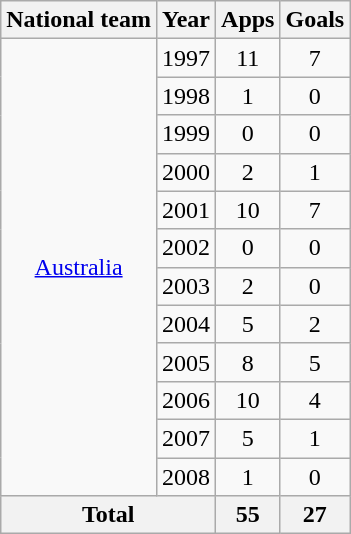<table class="wikitable" style="text-align:center">
<tr>
<th>National team</th>
<th>Year</th>
<th>Apps</th>
<th>Goals</th>
</tr>
<tr>
<td rowspan="12"><a href='#'>Australia</a></td>
<td>1997</td>
<td>11</td>
<td>7</td>
</tr>
<tr>
<td>1998</td>
<td>1</td>
<td>0</td>
</tr>
<tr>
<td>1999</td>
<td>0</td>
<td>0</td>
</tr>
<tr>
<td>2000</td>
<td>2</td>
<td>1</td>
</tr>
<tr>
<td>2001</td>
<td>10</td>
<td>7</td>
</tr>
<tr>
<td>2002</td>
<td>0</td>
<td>0</td>
</tr>
<tr>
<td>2003</td>
<td>2</td>
<td>0</td>
</tr>
<tr>
<td>2004</td>
<td>5</td>
<td>2</td>
</tr>
<tr>
<td>2005</td>
<td>8</td>
<td>5</td>
</tr>
<tr>
<td>2006</td>
<td>10</td>
<td>4</td>
</tr>
<tr>
<td>2007</td>
<td>5</td>
<td>1</td>
</tr>
<tr>
<td>2008</td>
<td>1</td>
<td>0</td>
</tr>
<tr>
<th colspan="2">Total</th>
<th>55</th>
<th>27</th>
</tr>
</table>
